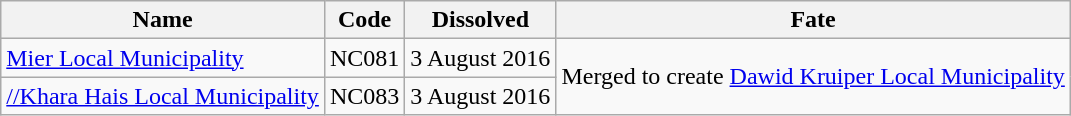<table class="wikitable">
<tr>
<th>Name</th>
<th>Code</th>
<th>Dissolved</th>
<th>Fate</th>
</tr>
<tr>
<td><a href='#'>Mier Local Municipality</a></td>
<td>NC081</td>
<td>3 August 2016</td>
<td rowspan=2>Merged to create <a href='#'>Dawid Kruiper Local Municipality</a></td>
</tr>
<tr>
<td><a href='#'>//Khara Hais Local Municipality</a></td>
<td>NC083</td>
<td>3 August 2016</td>
</tr>
</table>
